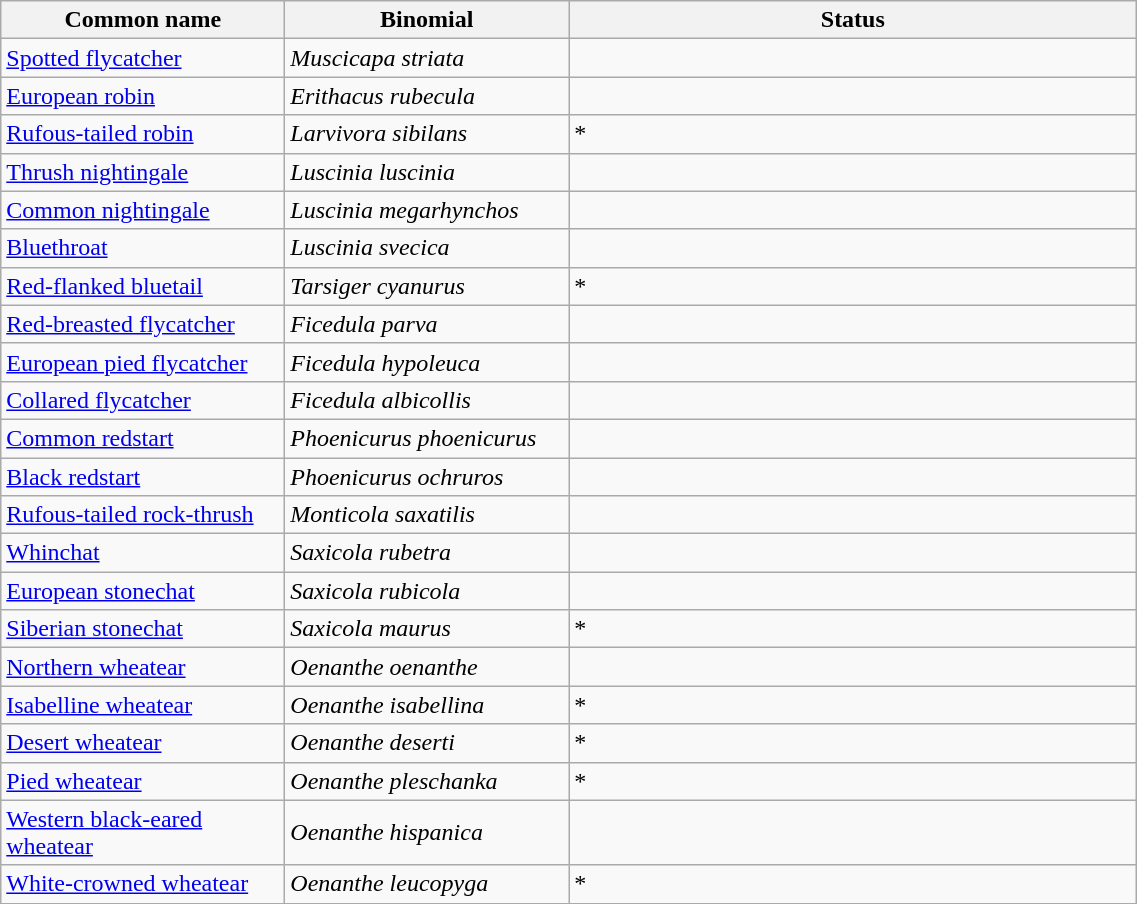<table width=60% class="wikitable">
<tr>
<th width=15%>Common name</th>
<th width=15%>Binomial</th>
<th width=30%>Status</th>
</tr>
<tr>
<td><a href='#'>Spotted flycatcher</a></td>
<td><em>Muscicapa striata</em></td>
<td></td>
</tr>
<tr>
<td><a href='#'>European robin</a></td>
<td><em>Erithacus rubecula</em></td>
<td></td>
</tr>
<tr>
<td><a href='#'>Rufous-tailed robin</a></td>
<td><em>Larvivora sibilans</em></td>
<td>*</td>
</tr>
<tr>
<td><a href='#'>Thrush nightingale</a></td>
<td><em>Luscinia luscinia</em></td>
<td></td>
</tr>
<tr>
<td><a href='#'>Common nightingale</a></td>
<td><em>Luscinia megarhynchos</em></td>
<td></td>
</tr>
<tr>
<td><a href='#'>Bluethroat</a></td>
<td><em>Luscinia svecica</em></td>
<td></td>
</tr>
<tr>
<td><a href='#'>Red-flanked bluetail</a></td>
<td><em>Tarsiger cyanurus</em></td>
<td>*</td>
</tr>
<tr>
<td><a href='#'>Red-breasted flycatcher</a></td>
<td><em>Ficedula parva</em></td>
<td></td>
</tr>
<tr>
<td><a href='#'>European pied flycatcher</a></td>
<td><em>Ficedula hypoleuca</em></td>
<td></td>
</tr>
<tr>
<td><a href='#'>Collared flycatcher</a></td>
<td><em>Ficedula albicollis</em></td>
<td></td>
</tr>
<tr>
<td><a href='#'>Common redstart</a></td>
<td><em>Phoenicurus phoenicurus</em></td>
<td></td>
</tr>
<tr>
<td><a href='#'>Black redstart</a></td>
<td><em>Phoenicurus ochruros</em></td>
<td></td>
</tr>
<tr>
<td><a href='#'>Rufous-tailed rock-thrush</a></td>
<td><em>Monticola saxatilis</em></td>
<td></td>
</tr>
<tr>
<td><a href='#'>Whinchat</a></td>
<td><em>Saxicola rubetra</em></td>
<td></td>
</tr>
<tr>
<td><a href='#'>European stonechat</a></td>
<td><em>Saxicola rubicola</em></td>
<td></td>
</tr>
<tr>
<td><a href='#'>Siberian stonechat</a></td>
<td><em>Saxicola maurus</em></td>
<td>*</td>
</tr>
<tr>
<td><a href='#'>Northern wheatear</a></td>
<td><em>Oenanthe oenanthe</em></td>
<td></td>
</tr>
<tr>
<td><a href='#'>Isabelline wheatear</a></td>
<td><em>Oenanthe isabellina</em></td>
<td>*</td>
</tr>
<tr>
<td><a href='#'>Desert wheatear</a></td>
<td><em>Oenanthe deserti</em></td>
<td>*</td>
</tr>
<tr>
<td><a href='#'>Pied wheatear</a></td>
<td><em>Oenanthe pleschanka</em></td>
<td>*</td>
</tr>
<tr>
<td><a href='#'>Western black-eared wheatear</a></td>
<td><em>Oenanthe hispanica</em></td>
<td></td>
</tr>
<tr>
<td><a href='#'>White-crowned wheatear</a></td>
<td><em>Oenanthe leucopyga</em></td>
<td>*</td>
</tr>
</table>
